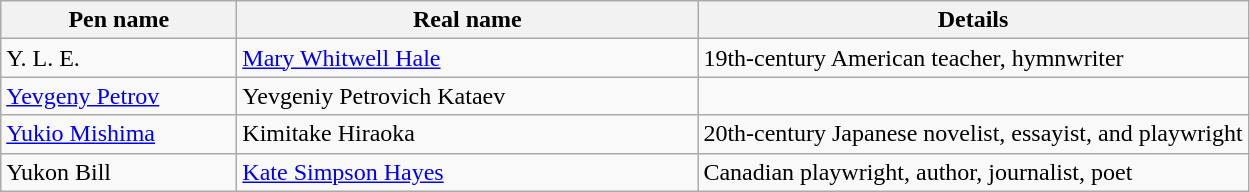<table class="wikitable sortable">
<tr>
<th style="width:150px;">Pen name</th>
<th style="width:300px;">Real name</th>
<th class=unsortable>Details</th>
</tr>
<tr>
<td>Y. L. E.</td>
<td><a href='#'>Mary Whitwell Hale</a></td>
<td>19th-century American teacher, hymnwriter</td>
</tr>
<tr>
<td><a href='#'>Yevgeny Petrov</a></td>
<td>Yevgeniy Petrovich Kataev</td>
<td></td>
</tr>
<tr>
<td><a href='#'>Yukio Mishima</a></td>
<td>Kimitake Hiraoka</td>
<td>20th-century Japanese novelist, essayist, and playwright</td>
</tr>
<tr>
<td>Yukon Bill</td>
<td><a href='#'>Kate Simpson Hayes</a></td>
<td>Canadian playwright, author, journalist, poet</td>
</tr>
</table>
